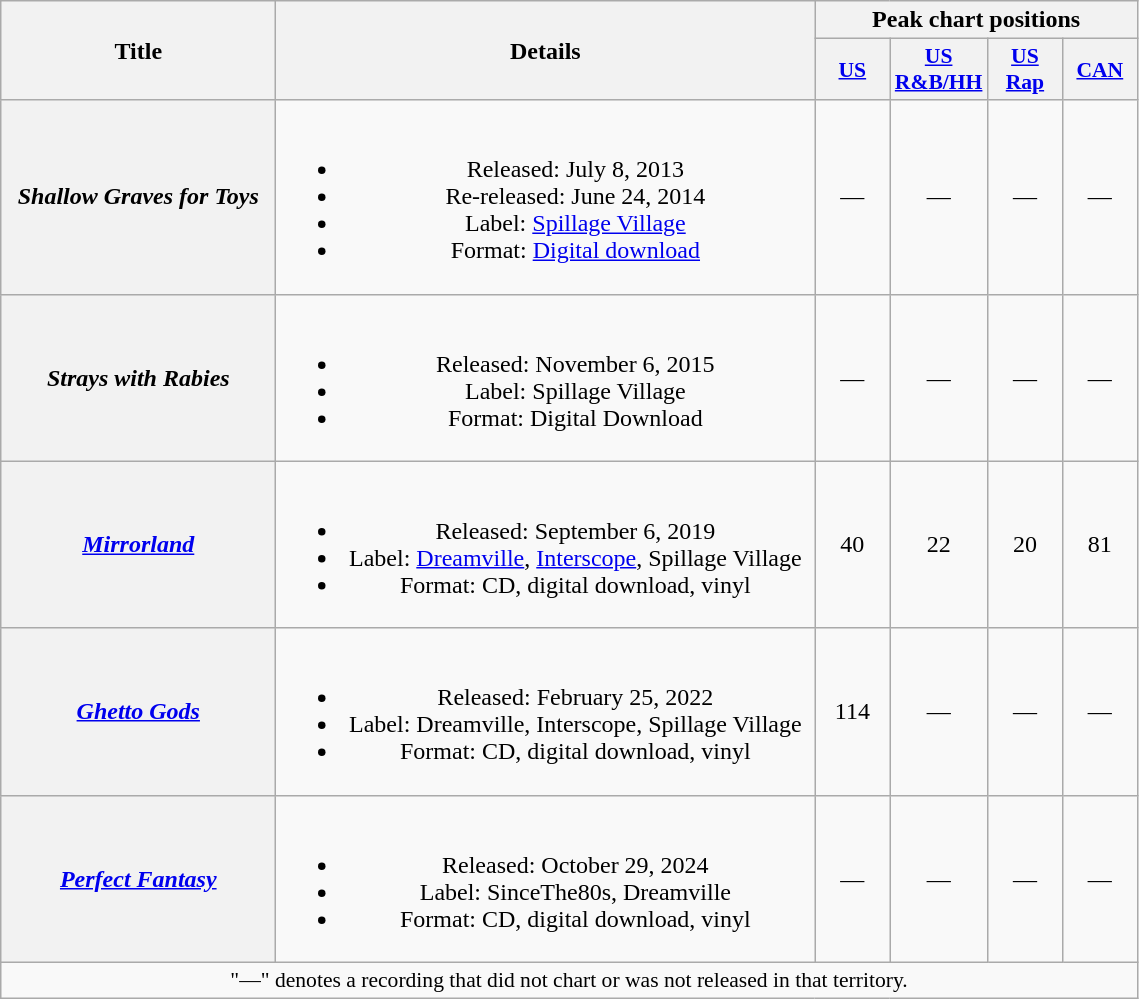<table class="wikitable plainrowheaders" style="text-align:center;">
<tr>
<th scope="col" rowspan="2" style="width:11em;">Title</th>
<th scope="col" rowspan="2" style="width:22em;">Details</th>
<th scope="col" colspan="4">Peak chart positions</th>
</tr>
<tr>
<th scope="col" style="width:3em;font-size:90%;"><a href='#'>US</a><br></th>
<th scope="col" style="width:3em;font-size:90%;"><a href='#'>US<br>R&B/HH</a><br></th>
<th scope="col" style="width:3em;font-size:90%;"><a href='#'>US<br>Rap</a><br></th>
<th scope="col" style="width:3em;font-size:90%;"><a href='#'>CAN</a><br></th>
</tr>
<tr>
<th scope="row"><em>Shallow Graves for Toys</em></th>
<td><br><ul><li>Released: July 8, 2013</li><li>Re-released: June 24, 2014</li><li>Label: <a href='#'>Spillage Village</a></li><li>Format: <a href='#'>Digital download</a></li></ul></td>
<td>—</td>
<td>—</td>
<td>—</td>
<td>—</td>
</tr>
<tr>
<th scope="row"><em>Strays with Rabies</em></th>
<td><br><ul><li>Released: November 6, 2015</li><li>Label: Spillage Village</li><li>Format: Digital Download</li></ul></td>
<td>—</td>
<td>—</td>
<td>—</td>
<td>—</td>
</tr>
<tr>
<th scope="row"><em><a href='#'>Mirrorland</a></em></th>
<td><br><ul><li>Released: September 6, 2019</li><li>Label: <a href='#'>Dreamville</a>, <a href='#'>Interscope</a>, Spillage Village</li><li>Format: CD, digital download, vinyl</li></ul></td>
<td>40</td>
<td>22</td>
<td>20</td>
<td>81</td>
</tr>
<tr>
<th scope="row"><em><a href='#'>Ghetto Gods</a></em></th>
<td><br><ul><li>Released: February 25, 2022</li><li>Label: Dreamville, Interscope, Spillage Village</li><li>Format: CD, digital download, vinyl</li></ul></td>
<td>114</td>
<td>—</td>
<td>—</td>
<td>—</td>
</tr>
<tr>
<th scope="row"><em><a href='#'>Perfect Fantasy</a></em></th>
<td><br><ul><li>Released: October 29, 2024</li><li>Label: SinceThe80s, Dreamville</li><li>Format: CD, digital download, vinyl</li></ul></td>
<td>—</td>
<td>—</td>
<td>—</td>
<td>—</td>
</tr>
<tr>
<td colspan="14" style="font-size:90%">"—" denotes a recording that did not chart or was not released in that territory.</td>
</tr>
</table>
